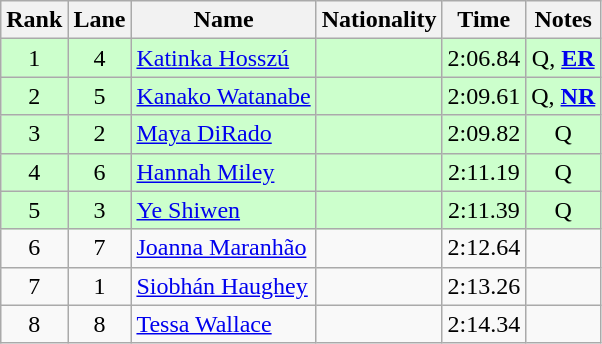<table class="wikitable sortable" style="text-align:center">
<tr>
<th>Rank</th>
<th>Lane</th>
<th>Name</th>
<th>Nationality</th>
<th>Time</th>
<th>Notes</th>
</tr>
<tr bgcolor=ccffcc>
<td>1</td>
<td>4</td>
<td align=left><a href='#'>Katinka Hosszú</a></td>
<td align=left></td>
<td>2:06.84</td>
<td>Q, <strong><a href='#'>ER</a></strong></td>
</tr>
<tr bgcolor=ccffcc>
<td>2</td>
<td>5</td>
<td align=left><a href='#'>Kanako Watanabe</a></td>
<td align=left></td>
<td>2:09.61</td>
<td>Q, <strong><a href='#'>NR</a></strong></td>
</tr>
<tr bgcolor=ccffcc>
<td>3</td>
<td>2</td>
<td align=left><a href='#'>Maya DiRado</a></td>
<td align=left></td>
<td>2:09.82</td>
<td>Q</td>
</tr>
<tr bgcolor=ccffcc>
<td>4</td>
<td>6</td>
<td align=left><a href='#'>Hannah Miley</a></td>
<td align=left></td>
<td>2:11.19</td>
<td>Q</td>
</tr>
<tr bgcolor=ccffcc>
<td>5</td>
<td>3</td>
<td align=left><a href='#'>Ye Shiwen</a></td>
<td align=left></td>
<td>2:11.39</td>
<td>Q</td>
</tr>
<tr>
<td>6</td>
<td>7</td>
<td align=left><a href='#'>Joanna Maranhão</a></td>
<td align=left></td>
<td>2:12.64</td>
<td></td>
</tr>
<tr>
<td>7</td>
<td>1</td>
<td align=left><a href='#'>Siobhán Haughey</a></td>
<td align=left></td>
<td>2:13.26</td>
<td></td>
</tr>
<tr>
<td>8</td>
<td>8</td>
<td align=left><a href='#'>Tessa Wallace</a></td>
<td align=left></td>
<td>2:14.34</td>
<td></td>
</tr>
</table>
